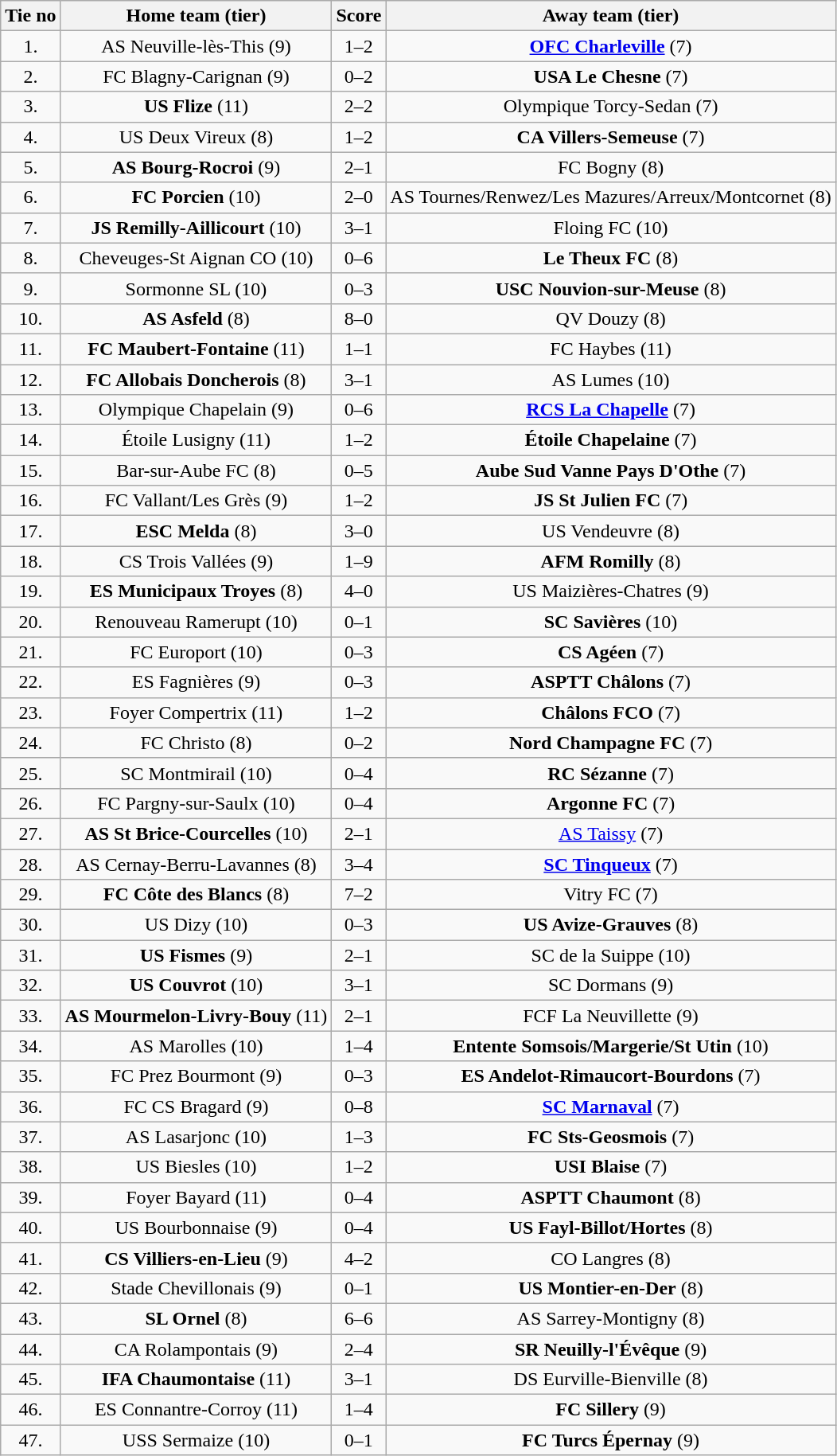<table class="wikitable" style="text-align: center">
<tr>
<th>Tie no</th>
<th>Home team (tier)</th>
<th>Score</th>
<th>Away team (tier)</th>
</tr>
<tr>
<td>1.</td>
<td>AS Neuville-lès-This (9)</td>
<td>1–2</td>
<td><strong><a href='#'>OFC Charleville</a></strong> (7)</td>
</tr>
<tr>
<td>2.</td>
<td>FC Blagny-Carignan (9)</td>
<td>0–2 </td>
<td><strong>USA Le Chesne</strong> (7)</td>
</tr>
<tr>
<td>3.</td>
<td><strong>US Flize</strong> (11)</td>
<td>2–2 </td>
<td>Olympique Torcy-Sedan (7)</td>
</tr>
<tr>
<td>4.</td>
<td>US Deux Vireux (8)</td>
<td>1–2</td>
<td><strong>CA Villers-Semeuse</strong> (7)</td>
</tr>
<tr>
<td>5.</td>
<td><strong>AS Bourg-Rocroi</strong> (9)</td>
<td>2–1</td>
<td>FC Bogny (8)</td>
</tr>
<tr>
<td>6.</td>
<td><strong>FC Porcien</strong> (10)</td>
<td>2–0</td>
<td>AS Tournes/Renwez/Les Mazures/Arreux/Montcornet (8)</td>
</tr>
<tr>
<td>7.</td>
<td><strong>JS Remilly-Aillicourt</strong> (10)</td>
<td>3–1</td>
<td>Floing FC (10)</td>
</tr>
<tr>
<td>8.</td>
<td>Cheveuges-St Aignan CO (10)</td>
<td>0–6</td>
<td><strong>Le Theux FC</strong> (8)</td>
</tr>
<tr>
<td>9.</td>
<td>Sormonne SL (10)</td>
<td>0–3</td>
<td><strong>USC Nouvion-sur-Meuse</strong> (8)</td>
</tr>
<tr>
<td>10.</td>
<td><strong>AS Asfeld</strong> (8)</td>
<td>8–0</td>
<td>QV Douzy (8)</td>
</tr>
<tr>
<td>11.</td>
<td><strong>FC Maubert-Fontaine</strong> (11)</td>
<td>1–1 </td>
<td>FC Haybes (11)</td>
</tr>
<tr>
<td>12.</td>
<td><strong>FC Allobais Doncherois</strong> (8)</td>
<td>3–1</td>
<td>AS Lumes (10)</td>
</tr>
<tr>
<td>13.</td>
<td>Olympique Chapelain (9)</td>
<td>0–6</td>
<td><strong><a href='#'>RCS La Chapelle</a></strong> (7)</td>
</tr>
<tr>
<td>14.</td>
<td>Étoile Lusigny (11)</td>
<td>1–2</td>
<td><strong>Étoile Chapelaine</strong> (7)</td>
</tr>
<tr>
<td>15.</td>
<td>Bar-sur-Aube FC (8)</td>
<td>0–5</td>
<td><strong>Aube Sud Vanne Pays D'Othe</strong> (7)</td>
</tr>
<tr>
<td>16.</td>
<td>FC Vallant/Les Grès (9)</td>
<td>1–2</td>
<td><strong>JS St Julien FC</strong> (7)</td>
</tr>
<tr>
<td>17.</td>
<td><strong>ESC Melda</strong> (8)</td>
<td>3–0</td>
<td>US Vendeuvre (8)</td>
</tr>
<tr>
<td>18.</td>
<td>CS Trois Vallées (9)</td>
<td>1–9</td>
<td><strong>AFM Romilly</strong> (8)</td>
</tr>
<tr>
<td>19.</td>
<td><strong>ES Municipaux Troyes</strong> (8)</td>
<td>4–0</td>
<td>US Maizières-Chatres (9)</td>
</tr>
<tr>
<td>20.</td>
<td>Renouveau Ramerupt (10)</td>
<td>0–1</td>
<td><strong>SC Savières</strong> (10)</td>
</tr>
<tr>
<td>21.</td>
<td>FC Europort (10)</td>
<td>0–3</td>
<td><strong>CS Agéen</strong> (7)</td>
</tr>
<tr>
<td>22.</td>
<td>ES Fagnières (9)</td>
<td>0–3</td>
<td><strong>ASPTT Châlons</strong> (7)</td>
</tr>
<tr>
<td>23.</td>
<td>Foyer Compertrix (11)</td>
<td>1–2</td>
<td><strong>Châlons FCO</strong> (7)</td>
</tr>
<tr>
<td>24.</td>
<td>FC Christo (8)</td>
<td>0–2</td>
<td><strong>Nord Champagne FC</strong> (7)</td>
</tr>
<tr>
<td>25.</td>
<td>SC Montmirail (10)</td>
<td>0–4</td>
<td><strong>RC Sézanne</strong> (7)</td>
</tr>
<tr>
<td>26.</td>
<td>FC Pargny-sur-Saulx (10)</td>
<td>0–4</td>
<td><strong>Argonne FC</strong> (7)</td>
</tr>
<tr>
<td>27.</td>
<td><strong>AS St Brice-Courcelles</strong> (10)</td>
<td>2–1</td>
<td><a href='#'>AS Taissy</a> (7)</td>
</tr>
<tr>
<td>28.</td>
<td>AS Cernay-Berru-Lavannes (8)</td>
<td>3–4</td>
<td><strong><a href='#'>SC Tinqueux</a></strong> (7)</td>
</tr>
<tr>
<td>29.</td>
<td><strong>FC Côte des Blancs</strong> (8)</td>
<td>7–2</td>
<td>Vitry FC (7)</td>
</tr>
<tr>
<td>30.</td>
<td>US Dizy (10)</td>
<td>0–3</td>
<td><strong>US Avize-Grauves</strong> (8)</td>
</tr>
<tr>
<td>31.</td>
<td><strong>US Fismes</strong> (9)</td>
<td>2–1 </td>
<td>SC de la Suippe (10)</td>
</tr>
<tr>
<td>32.</td>
<td><strong>US Couvrot</strong> (10)</td>
<td>3–1</td>
<td>SC Dormans (9)</td>
</tr>
<tr>
<td>33.</td>
<td><strong>AS Mourmelon-Livry-Bouy</strong> (11)</td>
<td>2–1</td>
<td>FCF La Neuvillette (9)</td>
</tr>
<tr>
<td>34.</td>
<td>AS Marolles (10)</td>
<td>1–4</td>
<td><strong>Entente Somsois/Margerie/St Utin</strong> (10)</td>
</tr>
<tr>
<td>35.</td>
<td>FC Prez Bourmont (9)</td>
<td>0–3 </td>
<td><strong>ES Andelot-Rimaucort-Bourdons</strong> (7)</td>
</tr>
<tr>
<td>36.</td>
<td>FC CS Bragard (9)</td>
<td>0–8</td>
<td><strong><a href='#'>SC Marnaval</a></strong> (7)</td>
</tr>
<tr>
<td>37.</td>
<td>AS Lasarjonc (10)</td>
<td>1–3</td>
<td><strong>FC Sts-Geosmois</strong> (7)</td>
</tr>
<tr>
<td>38.</td>
<td>US Biesles (10)</td>
<td>1–2</td>
<td><strong>USI Blaise</strong> (7)</td>
</tr>
<tr>
<td>39.</td>
<td>Foyer Bayard (11)</td>
<td>0–4</td>
<td><strong>ASPTT Chaumont</strong> (8)</td>
</tr>
<tr>
<td>40.</td>
<td>US Bourbonnaise (9)</td>
<td>0–4</td>
<td><strong>US Fayl-Billot/Hortes</strong> (8)</td>
</tr>
<tr>
<td>41.</td>
<td><strong>CS Villiers-en-Lieu</strong> (9)</td>
<td>4–2</td>
<td>CO Langres (8)</td>
</tr>
<tr>
<td>42.</td>
<td>Stade Chevillonais (9)</td>
<td>0–1</td>
<td><strong>US Montier-en-Der</strong> (8)</td>
</tr>
<tr>
<td>43.</td>
<td><strong>SL Ornel</strong> (8)</td>
<td>6–6 </td>
<td>AS Sarrey-Montigny (8)</td>
</tr>
<tr>
<td>44.</td>
<td>CA Rolampontais (9)</td>
<td>2–4</td>
<td><strong>SR Neuilly-l'Évêque</strong> (9)</td>
</tr>
<tr>
<td>45.</td>
<td><strong>IFA Chaumontaise</strong> (11)</td>
<td>3–1</td>
<td>DS Eurville-Bienville (8)</td>
</tr>
<tr>
<td>46.</td>
<td>ES Connantre-Corroy (11)</td>
<td>1–4</td>
<td><strong>FC Sillery</strong> (9)</td>
</tr>
<tr>
<td>47.</td>
<td>USS Sermaize (10)</td>
<td>0–1</td>
<td><strong>FC Turcs Épernay</strong> (9)</td>
</tr>
</table>
